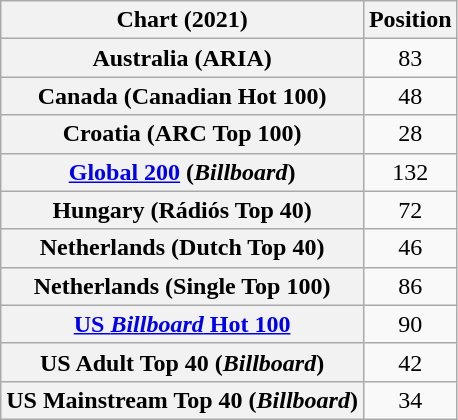<table class="wikitable sortable plainrowheaders" style="text-align:center">
<tr>
<th scope="col">Chart (2021)</th>
<th scope="col">Position</th>
</tr>
<tr>
<th scope="row">Australia (ARIA)</th>
<td>83</td>
</tr>
<tr>
<th scope="row">Canada (Canadian Hot 100)</th>
<td>48</td>
</tr>
<tr>
<th scope="row">Croatia (ARC Top 100)</th>
<td>28</td>
</tr>
<tr>
<th scope="row"><a href='#'>Global 200</a> (<em>Billboard</em>)</th>
<td>132</td>
</tr>
<tr>
<th scope="row">Hungary (Rádiós Top 40)</th>
<td>72</td>
</tr>
<tr>
<th scope="row">Netherlands (Dutch Top 40)</th>
<td>46</td>
</tr>
<tr>
<th scope="row">Netherlands (Single Top 100)</th>
<td>86</td>
</tr>
<tr>
<th scope="row"><a href='#'>US <em>Billboard</em> Hot 100</a></th>
<td>90</td>
</tr>
<tr>
<th scope="row">US Adult Top 40 (<em>Billboard</em>)</th>
<td>42</td>
</tr>
<tr>
<th scope="row">US Mainstream Top 40 (<em>Billboard</em>)</th>
<td>34</td>
</tr>
</table>
